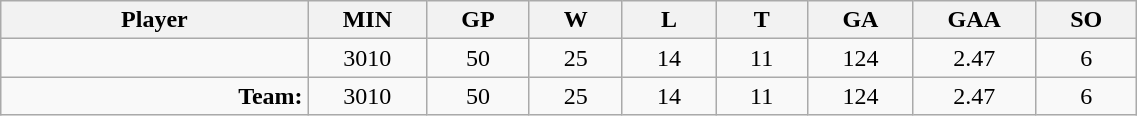<table class="wikitable sortable" width="60%">
<tr>
<th bgcolor="#DDDDFF" width="10%">Player</th>
<th width="3%" bgcolor="#DDDDFF" title="Minutes played">MIN</th>
<th width="3%" bgcolor="#DDDDFF" title="Games played in">GP</th>
<th width="3%" bgcolor="#DDDDFF" title="Wins">W</th>
<th width="3%" bgcolor="#DDDDFF"title="Losses">L</th>
<th width="3%" bgcolor="#DDDDFF" title="Ties">T</th>
<th width="3%" bgcolor="#DDDDFF" title="Goals against">GA</th>
<th width="3%" bgcolor="#DDDDFF" title="Goals against average">GAA</th>
<th width="3%" bgcolor="#DDDDFF"title="Shut-outs">SO</th>
</tr>
<tr align="center">
<td align="right"></td>
<td>3010</td>
<td>50</td>
<td>25</td>
<td>14</td>
<td>11</td>
<td>124</td>
<td>2.47</td>
<td>6</td>
</tr>
<tr align="center">
<td align="right"><strong>Team:</strong></td>
<td>3010</td>
<td>50</td>
<td>25</td>
<td>14</td>
<td>11</td>
<td>124</td>
<td>2.47</td>
<td>6</td>
</tr>
</table>
